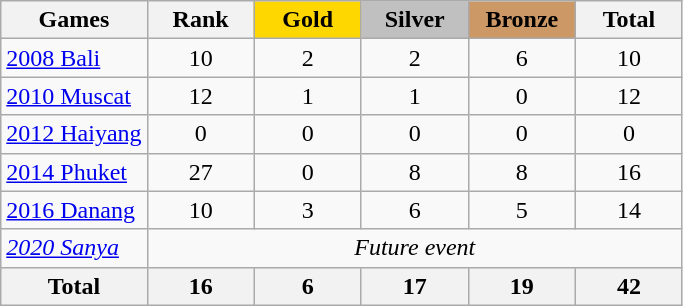<table class="wikitable sortable" style="margin-top:0em; text-align:center; font-size:100%;">
<tr>
<th>Games</th>
<th style="width:4em;">Rank</th>
<th style="background:gold; width:4em;"><strong>Gold</strong></th>
<th style="background:silver; width:4em;"><strong>Silver</strong></th>
<th style="background:#cc9966; width:4em;"><strong>Bronze</strong></th>
<th style="width:4em;">Total</th>
</tr>
<tr>
<td align=left><a href='#'>2008 Bali</a></td>
<td>10</td>
<td>2</td>
<td>2</td>
<td>6</td>
<td>10</td>
</tr>
<tr>
<td align=left><a href='#'>2010 Muscat</a></td>
<td>12</td>
<td>1</td>
<td>1</td>
<td>0</td>
<td>12</td>
</tr>
<tr>
<td align=left><a href='#'>2012 Haiyang</a></td>
<td>0</td>
<td>0</td>
<td>0</td>
<td>0</td>
<td>0</td>
</tr>
<tr>
<td align=left><a href='#'>2014 Phuket</a></td>
<td>27</td>
<td>0</td>
<td>8</td>
<td>8</td>
<td>16</td>
</tr>
<tr>
<td align=left><a href='#'>2016 Danang</a></td>
<td>10</td>
<td>3</td>
<td>6</td>
<td>5</td>
<td>14</td>
</tr>
<tr>
<td align=left><em><a href='#'>2020 Sanya</a></em></td>
<td colspan=5><em>Future event</em></td>
</tr>
<tr>
<th>Total</th>
<th>16</th>
<th>6</th>
<th>17</th>
<th>19</th>
<th>42</th>
</tr>
</table>
